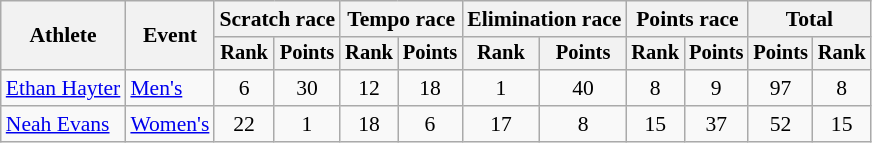<table class=wikitable style=font-size:90%;text-align:center>
<tr>
<th rowspan=2>Athlete</th>
<th rowspan=2>Event</th>
<th colspan=2>Scratch race</th>
<th colspan=2>Tempo race</th>
<th colspan=2>Elimination race</th>
<th colspan=2>Points race</th>
<th colspan=2>Total</th>
</tr>
<tr style=font-size:95%>
<th>Rank</th>
<th>Points</th>
<th>Rank</th>
<th>Points</th>
<th>Rank</th>
<th>Points</th>
<th>Rank</th>
<th>Points</th>
<th>Points</th>
<th>Rank</th>
</tr>
<tr>
<td align=left><a href='#'>Ethan Hayter</a></td>
<td align=left><a href='#'>Men's</a></td>
<td>6</td>
<td>30</td>
<td>12</td>
<td>18</td>
<td>1</td>
<td>40</td>
<td>8</td>
<td>9</td>
<td>97</td>
<td>8</td>
</tr>
<tr>
<td align=left><a href='#'>Neah Evans</a></td>
<td align=left><a href='#'>Women's</a></td>
<td>22</td>
<td>1</td>
<td>18</td>
<td>6</td>
<td>17</td>
<td>8</td>
<td>15</td>
<td>37</td>
<td>52</td>
<td>15</td>
</tr>
</table>
